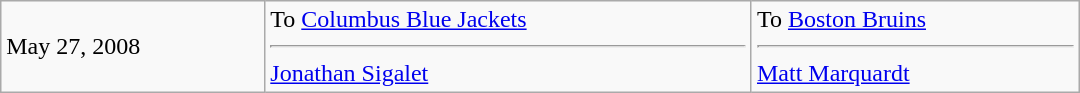<table cellspacing=0 class="wikitable" style="border:1px solid #999999; width:720px;">
<tr>
<td>May 27, 2008</td>
<td valign="top">To <a href='#'>Columbus Blue Jackets</a><hr><a href='#'>Jonathan Sigalet</a></td>
<td valign="top">To <a href='#'>Boston Bruins</a><hr><a href='#'>Matt Marquardt</a></td>
</tr>
</table>
